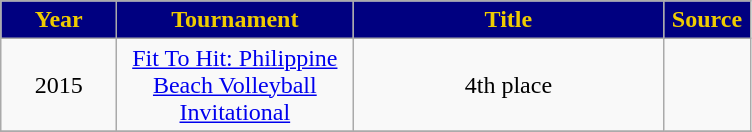<table class="wikitable">
<tr>
<th width=70px style="background:navy; color:#EFCC00">Year</th>
<th width=150px style="background:navy; color:#EFCC00">Tournament</th>
<th width=200px style="background:navy; color:#EFCC00">Title</th>
<th width=50px style="background:navy; color:#EFCC00">Source</th>
</tr>
<tr align="center">
<td>2015</td>
<td><a href='#'>Fit To Hit: Philippine Beach Volleyball Invitational</a></td>
<td>4th place</td>
<td></td>
</tr>
<tr>
</tr>
</table>
